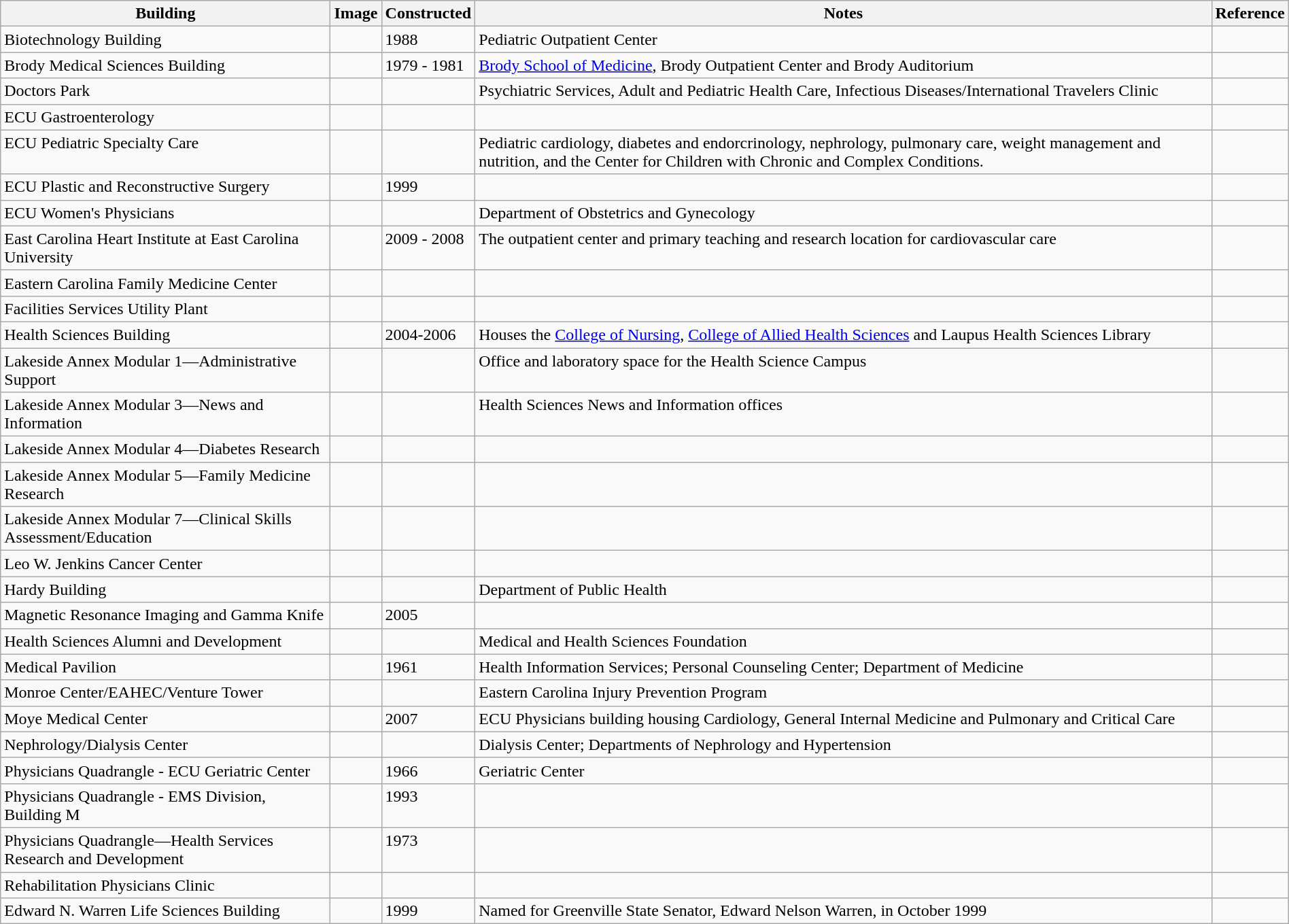<table class="wikitable sortable" style="width:100%">
<tr>
<th style="width:*;">Building</th>
<th style="width:*;" class="unsortable">Image</th>
<th style="width:*;">Constructed</th>
<th style="width:*;" class="unsortable">Notes</th>
<th style="width:*;" class="unsortable">Reference</th>
</tr>
<tr valign="top">
<td>Biotechnology Building</td>
<td></td>
<td>1988</td>
<td>Pediatric Outpatient Center</td>
<td></td>
</tr>
<tr valign="top">
<td>Brody Medical Sciences Building</td>
<td></td>
<td>1979 - 1981</td>
<td><a href='#'>Brody School of Medicine</a>, Brody Outpatient Center and Brody Auditorium</td>
<td></td>
</tr>
<tr valign="top">
<td>Doctors Park</td>
<td></td>
<td></td>
<td>Psychiatric Services, Adult and Pediatric Health Care, Infectious Diseases/International Travelers Clinic</td>
<td></td>
</tr>
<tr valign="top">
<td>ECU Gastroenterology</td>
<td></td>
<td></td>
<td></td>
<td></td>
</tr>
<tr valign="top">
<td>ECU Pediatric Specialty Care</td>
<td></td>
<td></td>
<td>Pediatric cardiology, diabetes and endorcrinology, nephrology, pulmonary care, weight management and nutrition, and the Center for Children with Chronic and Complex Conditions.</td>
<td></td>
</tr>
<tr valign="top">
<td>ECU Plastic and Reconstructive Surgery</td>
<td></td>
<td>1999</td>
<td></td>
<td></td>
</tr>
<tr valign="top">
<td>ECU Women's Physicians</td>
<td></td>
<td></td>
<td>Department of Obstetrics and Gynecology</td>
<td></td>
</tr>
<tr valign="top">
<td>East Carolina Heart Institute at East Carolina University</td>
<td></td>
<td>2009 - 2008</td>
<td>The outpatient center and primary teaching and research location for cardiovascular care</td>
<td></td>
</tr>
<tr valign="top">
<td>Eastern Carolina Family Medicine Center</td>
<td></td>
<td></td>
<td></td>
<td></td>
</tr>
<tr valign="top">
<td>Facilities Services Utility Plant</td>
<td></td>
<td></td>
<td></td>
<td></td>
</tr>
<tr valign="top">
<td>Health Sciences Building</td>
<td></td>
<td>2004-2006</td>
<td>Houses the <a href='#'>College of Nursing</a>, <a href='#'>College of Allied Health Sciences</a> and Laupus Health Sciences Library</td>
<td></td>
</tr>
<tr valign="top">
<td>Lakeside Annex Modular 1—Administrative Support</td>
<td></td>
<td></td>
<td>Office and laboratory space for the Health Science Campus</td>
<td></td>
</tr>
<tr valign="top">
<td>Lakeside Annex Modular 3—News and Information</td>
<td></td>
<td></td>
<td>Health Sciences News and Information offices</td>
<td></td>
</tr>
<tr valign="top">
<td>Lakeside Annex Modular 4—Diabetes Research</td>
<td></td>
<td></td>
<td></td>
<td></td>
</tr>
<tr valign="top">
<td>Lakeside Annex Modular 5—Family Medicine Research</td>
<td></td>
<td></td>
<td></td>
<td></td>
</tr>
<tr valign="top">
<td>Lakeside Annex Modular 7—Clinical Skills Assessment/Education</td>
<td></td>
<td></td>
<td></td>
<td></td>
</tr>
<tr valign="top">
<td>Leo W. Jenkins Cancer Center</td>
<td></td>
<td></td>
<td></td>
<td></td>
</tr>
<tr valign="top">
<td>Hardy Building</td>
<td></td>
<td></td>
<td>Department of Public Health</td>
<td></td>
</tr>
<tr valign="top">
<td>Magnetic Resonance Imaging and Gamma Knife</td>
<td></td>
<td>2005</td>
<td></td>
<td></td>
</tr>
<tr valign="top">
<td>Health Sciences Alumni and Development</td>
<td></td>
<td></td>
<td>Medical and Health Sciences Foundation</td>
<td></td>
</tr>
<tr valign="top">
<td>Medical Pavilion</td>
<td></td>
<td>1961</td>
<td>Health Information Services; Personal Counseling Center; Department of Medicine</td>
<td></td>
</tr>
<tr valign="top">
<td>Monroe Center/EAHEC/Venture Tower</td>
<td></td>
<td></td>
<td>Eastern Carolina Injury Prevention Program</td>
<td></td>
</tr>
<tr valign="top">
<td>Moye Medical Center</td>
<td></td>
<td>2007</td>
<td>ECU Physicians building housing Cardiology, General Internal Medicine and Pulmonary and Critical Care</td>
<td></td>
</tr>
<tr valign="top">
<td>Nephrology/Dialysis Center</td>
<td></td>
<td></td>
<td>Dialysis Center; Departments of Nephrology and Hypertension</td>
<td></td>
</tr>
<tr valign="top">
<td>Physicians Quadrangle - ECU Geriatric Center</td>
<td></td>
<td>1966</td>
<td>Geriatric Center</td>
<td></td>
</tr>
<tr valign="top">
<td>Physicians Quadrangle - EMS Division, Building M</td>
<td></td>
<td>1993</td>
<td></td>
<td></td>
</tr>
<tr valign="top">
<td>Physicians Quadrangle—Health Services Research and Development</td>
<td></td>
<td>1973</td>
<td></td>
<td></td>
</tr>
<tr valign="top">
<td>Rehabilitation Physicians Clinic</td>
<td></td>
<td></td>
<td></td>
<td></td>
</tr>
<tr valign="top">
<td>Edward N. Warren Life Sciences Building</td>
<td></td>
<td>1999</td>
<td>Named for Greenville State Senator, Edward Nelson Warren, in October 1999</td>
<td></td>
</tr>
</table>
